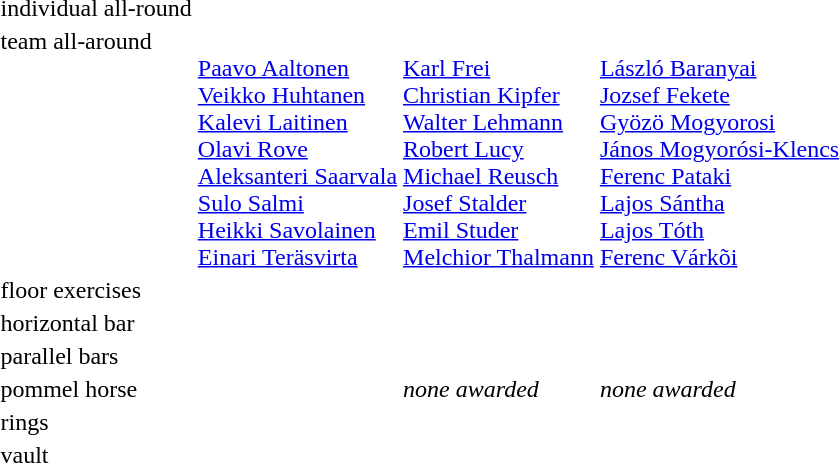<table>
<tr>
<td>individual all-round<br></td>
<td></td>
<td></td>
<td></td>
</tr>
<tr valign="top">
<td>team all-around<br></td>
<td><br><a href='#'>Paavo Aaltonen</a><br><a href='#'>Veikko Huhtanen</a><br><a href='#'>Kalevi Laitinen</a><br><a href='#'>Olavi Rove</a><br><a href='#'>Aleksanteri Saarvala</a><br><a href='#'>Sulo Salmi</a><br><a href='#'>Heikki Savolainen</a><br><a href='#'>Einari Teräsvirta</a></td>
<td><br><a href='#'>Karl Frei</a><br><a href='#'>Christian Kipfer</a><br><a href='#'>Walter Lehmann</a><br><a href='#'>Robert Lucy</a><br><a href='#'>Michael Reusch</a><br><a href='#'>Josef Stalder</a><br><a href='#'>Emil Studer</a><br><a href='#'>Melchior Thalmann</a></td>
<td><br><a href='#'>László Baranyai</a><br><a href='#'>Jozsef Fekete</a><br><a href='#'>Gyözö Mogyorosi</a><br><a href='#'>János Mogyorósi-Klencs</a><br><a href='#'>Ferenc Pataki</a><br><a href='#'>Lajos Sántha</a><br><a href='#'>Lajos Tóth</a><br><a href='#'>Ferenc Várkõi</a></td>
</tr>
<tr>
<td>floor exercises<br></td>
<td></td>
<td></td>
<td></td>
</tr>
<tr>
<td>horizontal bar<br></td>
<td></td>
<td></td>
<td></td>
</tr>
<tr valign="top">
<td rowspan=2>parallel bars<br></td>
<td rowspan=2></td>
<td rowspan=2></td>
<td></td>
</tr>
<tr>
<td></td>
</tr>
<tr valign="top">
<td rowspan=3>pommel horse<br></td>
<td></td>
<td rowspan=3><em>none awarded </em></td>
<td rowspan=3><em>none awarded </em></td>
</tr>
<tr>
<td></td>
</tr>
<tr>
<td></td>
</tr>
<tr>
<td>rings<br></td>
<td></td>
<td></td>
<td></td>
</tr>
<tr valign="top">
<td rowspan=3>vault<br></td>
<td rowspan=3></td>
<td rowspan=3></td>
<td></td>
</tr>
<tr>
<td></td>
</tr>
<tr>
<td></td>
</tr>
</table>
